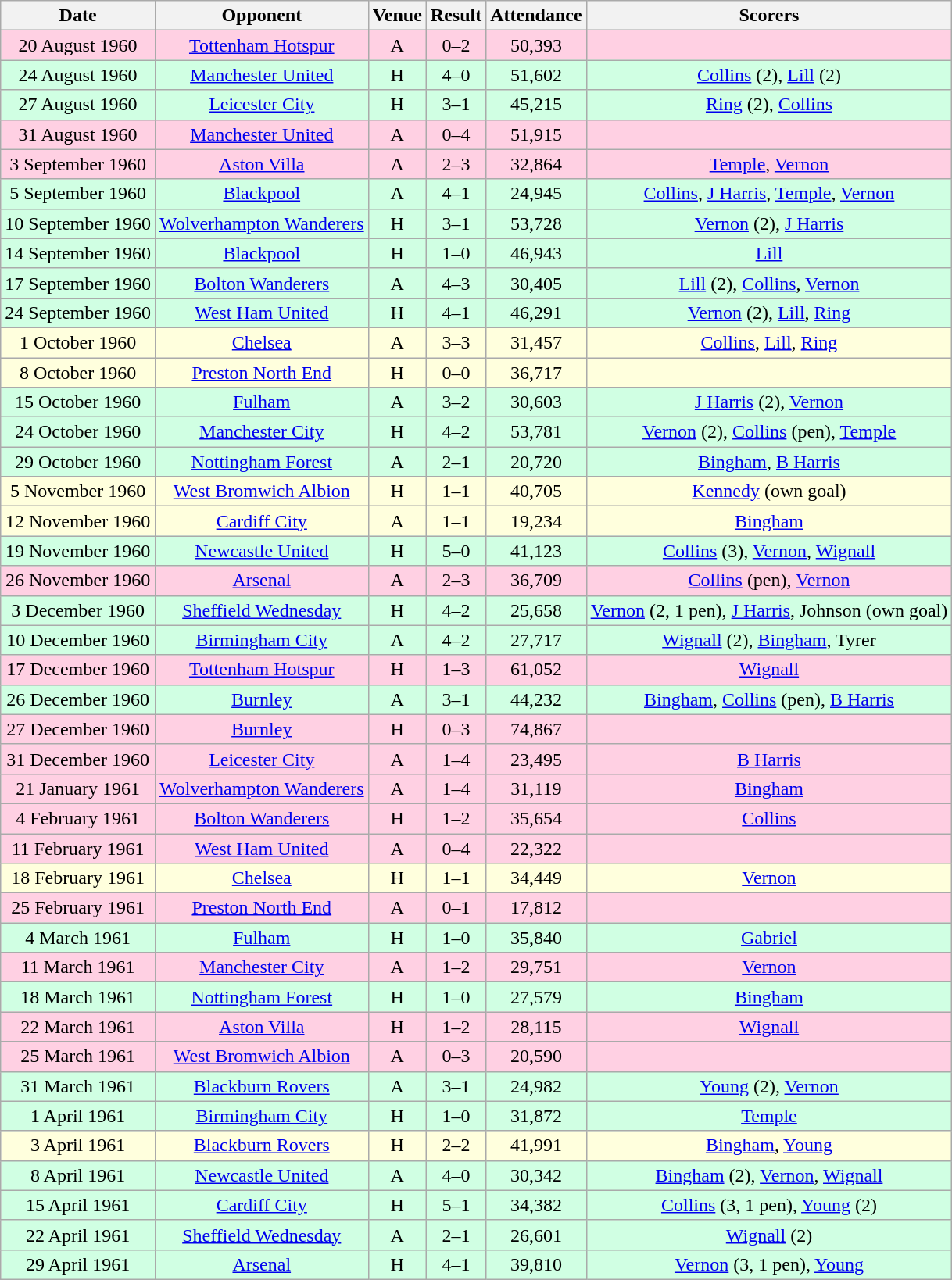<table class="wikitable sortable" style="text-align:center;">
<tr>
<th>Date</th>
<th>Opponent</th>
<th>Venue</th>
<th>Result</th>
<th>Attendance</th>
<th>Scorers</th>
</tr>
<tr style="background:#ffd0e3;">
<td>20 August 1960</td>
<td><a href='#'>Tottenham Hotspur</a></td>
<td>A</td>
<td>0–2</td>
<td>50,393</td>
<td></td>
</tr>
<tr style="background:#d0ffe3;">
<td>24 August 1960</td>
<td><a href='#'>Manchester United</a></td>
<td>H</td>
<td>4–0</td>
<td>51,602</td>
<td><a href='#'>Collins</a> (2), <a href='#'>Lill</a> (2)</td>
</tr>
<tr style="background:#d0ffe3;">
<td>27 August 1960</td>
<td><a href='#'>Leicester City</a></td>
<td>H</td>
<td>3–1</td>
<td>45,215</td>
<td><a href='#'>Ring</a> (2), <a href='#'>Collins</a></td>
</tr>
<tr style="background:#ffd0e3;">
<td>31 August 1960</td>
<td><a href='#'>Manchester United</a></td>
<td>A</td>
<td>0–4</td>
<td>51,915</td>
<td></td>
</tr>
<tr style="background:#ffd0e3;">
<td>3 September 1960</td>
<td><a href='#'>Aston Villa</a></td>
<td>A</td>
<td>2–3</td>
<td>32,864</td>
<td><a href='#'>Temple</a>, <a href='#'>Vernon</a></td>
</tr>
<tr style="background:#d0ffe3;">
<td>5 September 1960</td>
<td><a href='#'>Blackpool</a></td>
<td>A</td>
<td>4–1</td>
<td>24,945</td>
<td><a href='#'>Collins</a>, <a href='#'>J Harris</a>, <a href='#'>Temple</a>, <a href='#'>Vernon</a></td>
</tr>
<tr style="background:#d0ffe3;">
<td>10 September 1960</td>
<td><a href='#'>Wolverhampton Wanderers</a></td>
<td>H</td>
<td>3–1</td>
<td>53,728</td>
<td><a href='#'>Vernon</a> (2), <a href='#'>J Harris</a></td>
</tr>
<tr style="background:#d0ffe3;">
<td>14 September 1960</td>
<td><a href='#'>Blackpool</a></td>
<td>H</td>
<td>1–0</td>
<td>46,943</td>
<td><a href='#'>Lill</a></td>
</tr>
<tr style="background:#d0ffe3;">
<td>17 September 1960</td>
<td><a href='#'>Bolton Wanderers</a></td>
<td>A</td>
<td>4–3</td>
<td>30,405</td>
<td><a href='#'>Lill</a> (2), <a href='#'>Collins</a>, <a href='#'>Vernon</a></td>
</tr>
<tr style="background:#d0ffe3;">
<td>24 September 1960</td>
<td><a href='#'>West Ham United</a></td>
<td>H</td>
<td>4–1</td>
<td>46,291</td>
<td><a href='#'>Vernon</a> (2), <a href='#'>Lill</a>, <a href='#'>Ring</a></td>
</tr>
<tr style="background:#ffffdd;">
<td>1 October 1960</td>
<td><a href='#'>Chelsea</a></td>
<td>A</td>
<td>3–3</td>
<td>31,457</td>
<td><a href='#'>Collins</a>, <a href='#'>Lill</a>, <a href='#'>Ring</a></td>
</tr>
<tr style="background:#ffffdd;">
<td>8 October 1960</td>
<td><a href='#'>Preston North End</a></td>
<td>H</td>
<td>0–0</td>
<td>36,717</td>
<td></td>
</tr>
<tr style="background:#d0ffe3;">
<td>15 October 1960</td>
<td><a href='#'>Fulham</a></td>
<td>A</td>
<td>3–2</td>
<td>30,603</td>
<td><a href='#'>J Harris</a> (2), <a href='#'>Vernon</a></td>
</tr>
<tr style="background:#d0ffe3;">
<td>24 October 1960</td>
<td><a href='#'>Manchester City</a></td>
<td>H</td>
<td>4–2</td>
<td>53,781</td>
<td><a href='#'>Vernon</a> (2), <a href='#'>Collins</a> (pen), <a href='#'>Temple</a></td>
</tr>
<tr style="background:#d0ffe3;">
<td>29 October 1960</td>
<td><a href='#'>Nottingham Forest</a></td>
<td>A</td>
<td>2–1</td>
<td>20,720</td>
<td><a href='#'>Bingham</a>, <a href='#'>B Harris</a></td>
</tr>
<tr style="background:#ffffdd;">
<td>5 November 1960</td>
<td><a href='#'>West Bromwich Albion</a></td>
<td>H</td>
<td>1–1</td>
<td>40,705</td>
<td><a href='#'>Kennedy</a> (own goal)</td>
</tr>
<tr style="background:#ffffdd;">
<td>12 November 1960</td>
<td><a href='#'>Cardiff City</a></td>
<td>A</td>
<td>1–1</td>
<td>19,234</td>
<td><a href='#'>Bingham</a></td>
</tr>
<tr style="background:#d0ffe3;">
<td>19 November 1960</td>
<td><a href='#'>Newcastle United</a></td>
<td>H</td>
<td>5–0</td>
<td>41,123</td>
<td><a href='#'>Collins</a> (3), <a href='#'>Vernon</a>, <a href='#'>Wignall</a></td>
</tr>
<tr style="background:#ffd0e3;">
<td>26 November 1960</td>
<td><a href='#'>Arsenal</a></td>
<td>A</td>
<td>2–3</td>
<td>36,709</td>
<td><a href='#'>Collins</a> (pen), <a href='#'>Vernon</a></td>
</tr>
<tr style="background:#d0ffe3;">
<td>3 December 1960</td>
<td><a href='#'>Sheffield Wednesday</a></td>
<td>H</td>
<td>4–2</td>
<td>25,658</td>
<td><a href='#'>Vernon</a> (2, 1 pen), <a href='#'>J Harris</a>, Johnson (own goal)</td>
</tr>
<tr style="background:#d0ffe3;">
<td>10 December 1960</td>
<td><a href='#'>Birmingham City</a></td>
<td>A</td>
<td>4–2</td>
<td>27,717</td>
<td><a href='#'>Wignall</a> (2), <a href='#'>Bingham</a>, Tyrer</td>
</tr>
<tr style="background:#ffd0e3;">
<td>17 December 1960</td>
<td><a href='#'>Tottenham Hotspur</a></td>
<td>H</td>
<td>1–3</td>
<td>61,052</td>
<td><a href='#'>Wignall</a></td>
</tr>
<tr style="background:#d0ffe3;">
<td>26 December 1960</td>
<td><a href='#'>Burnley</a></td>
<td>A</td>
<td>3–1</td>
<td>44,232</td>
<td><a href='#'>Bingham</a>, <a href='#'>Collins</a> (pen), <a href='#'>B Harris</a></td>
</tr>
<tr style="background:#ffd0e3;">
<td>27 December 1960</td>
<td><a href='#'>Burnley</a></td>
<td>H</td>
<td>0–3</td>
<td>74,867</td>
<td></td>
</tr>
<tr style="background:#ffd0e3;">
<td>31 December 1960</td>
<td><a href='#'>Leicester City</a></td>
<td>A</td>
<td>1–4</td>
<td>23,495</td>
<td><a href='#'>B Harris</a></td>
</tr>
<tr style="background:#ffd0e3;">
<td>21 January 1961</td>
<td><a href='#'>Wolverhampton Wanderers</a></td>
<td>A</td>
<td>1–4</td>
<td>31,119</td>
<td><a href='#'>Bingham</a></td>
</tr>
<tr style="background:#ffd0e3;">
<td>4 February 1961</td>
<td><a href='#'>Bolton Wanderers</a></td>
<td>H</td>
<td>1–2</td>
<td>35,654</td>
<td><a href='#'>Collins</a></td>
</tr>
<tr style="background:#ffd0e3;">
<td>11 February 1961</td>
<td><a href='#'>West Ham United</a></td>
<td>A</td>
<td>0–4</td>
<td>22,322</td>
<td></td>
</tr>
<tr style="background:#ffffdd;">
<td>18 February 1961</td>
<td><a href='#'>Chelsea</a></td>
<td>H</td>
<td>1–1</td>
<td>34,449</td>
<td><a href='#'>Vernon</a></td>
</tr>
<tr style="background:#ffd0e3;">
<td>25 February 1961</td>
<td><a href='#'>Preston North End</a></td>
<td>A</td>
<td>0–1</td>
<td>17,812</td>
<td></td>
</tr>
<tr style="background:#d0ffe3;">
<td>4 March 1961</td>
<td><a href='#'>Fulham</a></td>
<td>H</td>
<td>1–0</td>
<td>35,840</td>
<td><a href='#'>Gabriel</a></td>
</tr>
<tr style="background:#ffd0e3;">
<td>11 March 1961</td>
<td><a href='#'>Manchester City</a></td>
<td>A</td>
<td>1–2</td>
<td>29,751</td>
<td><a href='#'>Vernon</a></td>
</tr>
<tr style="background:#d0ffe3;">
<td>18 March 1961</td>
<td><a href='#'>Nottingham Forest</a></td>
<td>H</td>
<td>1–0</td>
<td>27,579</td>
<td><a href='#'>Bingham</a></td>
</tr>
<tr style="background:#ffd0e3;">
<td>22 March 1961</td>
<td><a href='#'>Aston Villa</a></td>
<td>H</td>
<td>1–2</td>
<td>28,115</td>
<td><a href='#'>Wignall</a></td>
</tr>
<tr style="background:#ffd0e3;">
<td>25 March 1961</td>
<td><a href='#'>West Bromwich Albion</a></td>
<td>A</td>
<td>0–3</td>
<td>20,590</td>
<td></td>
</tr>
<tr style="background:#d0ffe3;">
<td>31 March 1961</td>
<td><a href='#'>Blackburn Rovers</a></td>
<td>A</td>
<td>3–1</td>
<td>24,982</td>
<td><a href='#'>Young</a> (2), <a href='#'>Vernon</a></td>
</tr>
<tr style="background:#d0ffe3;">
<td>1 April 1961</td>
<td><a href='#'>Birmingham City</a></td>
<td>H</td>
<td>1–0</td>
<td>31,872</td>
<td><a href='#'>Temple</a></td>
</tr>
<tr style="background:#ffffdd;">
<td>3 April 1961</td>
<td><a href='#'>Blackburn Rovers</a></td>
<td>H</td>
<td>2–2</td>
<td>41,991</td>
<td><a href='#'>Bingham</a>, <a href='#'>Young</a></td>
</tr>
<tr style="background:#d0ffe3;">
<td>8 April 1961</td>
<td><a href='#'>Newcastle United</a></td>
<td>A</td>
<td>4–0</td>
<td>30,342</td>
<td><a href='#'>Bingham</a> (2), <a href='#'>Vernon</a>, <a href='#'>Wignall</a></td>
</tr>
<tr style="background:#d0ffe3;">
<td>15 April 1961</td>
<td><a href='#'>Cardiff City</a></td>
<td>H</td>
<td>5–1</td>
<td>34,382</td>
<td><a href='#'>Collins</a> (3, 1 pen), <a href='#'>Young</a> (2)</td>
</tr>
<tr style="background:#d0ffe3;">
<td>22 April 1961</td>
<td><a href='#'>Sheffield Wednesday</a></td>
<td>A</td>
<td>2–1</td>
<td>26,601</td>
<td><a href='#'>Wignall</a> (2)</td>
</tr>
<tr style="background:#d0ffe3;">
<td>29 April 1961</td>
<td><a href='#'>Arsenal</a></td>
<td>H</td>
<td>4–1</td>
<td>39,810</td>
<td><a href='#'>Vernon</a> (3, 1 pen), <a href='#'>Young</a></td>
</tr>
</table>
